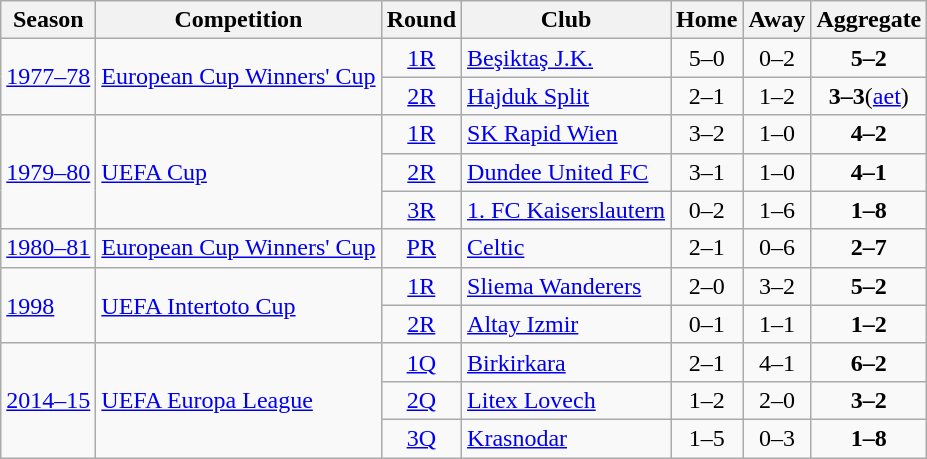<table class="wikitable">
<tr>
<th>Season</th>
<th>Competition</th>
<th>Round</th>
<th>Club</th>
<th>Home</th>
<th>Away</th>
<th>Aggregate</th>
</tr>
<tr>
<td rowspan="2"><a href='#'>1977–78</a></td>
<td rowspan="2"><a href='#'>European Cup Winners' Cup</a></td>
<td style="text-align:center;"><a href='#'>1R</a></td>
<td> <a href='#'>Beşiktaş J.K.</a></td>
<td style="text-align:center;">5–0</td>
<td style="text-align:center;">0–2</td>
<td style="text-align:center;"><strong>5–2</strong></td>
</tr>
<tr>
<td style="text-align:center;"><a href='#'>2R</a></td>
<td> <a href='#'>Hajduk Split</a></td>
<td style="text-align:center;">2–1</td>
<td style="text-align:center;">1–2</td>
<td style="text-align:center;"><strong>3–3</strong>(<a href='#'>aet</a>)</td>
</tr>
<tr>
<td rowspan="3"><a href='#'>1979–80</a></td>
<td rowspan="3"><a href='#'>UEFA Cup</a></td>
<td style="text-align:center;"><a href='#'>1R</a></td>
<td> <a href='#'>SK Rapid Wien</a></td>
<td style="text-align:center;">3–2</td>
<td style="text-align:center;">1–0</td>
<td style="text-align:center;"><strong>4–2</strong></td>
</tr>
<tr>
<td style="text-align:center;"><a href='#'>2R</a></td>
<td> <a href='#'>Dundee United FC</a></td>
<td style="text-align:center;">3–1</td>
<td style="text-align:center;">1–0</td>
<td style="text-align:center;"><strong>4–1</strong></td>
</tr>
<tr>
<td style="text-align:center;"><a href='#'>3R</a></td>
<td> <a href='#'>1. FC Kaiserslautern</a></td>
<td style="text-align:center;">0–2</td>
<td style="text-align:center;">1–6</td>
<td style="text-align:center;"><strong>1–8</strong></td>
</tr>
<tr>
<td><a href='#'>1980–81</a></td>
<td><a href='#'>European Cup Winners' Cup</a></td>
<td style="text-align:center;"><a href='#'>PR</a></td>
<td> <a href='#'>Celtic</a></td>
<td style="text-align:center;">2–1</td>
<td style="text-align:center;">0–6</td>
<td style="text-align:center;"><strong>2–7</strong></td>
</tr>
<tr>
<td rowspan="2"><a href='#'>1998</a></td>
<td rowspan="2"><a href='#'>UEFA Intertoto Cup</a></td>
<td style="text-align:center;"><a href='#'>1R</a></td>
<td> <a href='#'>Sliema Wanderers</a></td>
<td style="text-align:center;">2–0</td>
<td style="text-align:center;">3–2</td>
<td style="text-align:center;"><strong>5–2</strong></td>
</tr>
<tr>
<td style="text-align:center;"><a href='#'>2R</a></td>
<td> <a href='#'>Altay Izmir</a></td>
<td style="text-align:center;">0–1</td>
<td style="text-align:center;">1–1</td>
<td style="text-align:center;"><strong>1–2</strong></td>
</tr>
<tr>
<td rowspan="3"><a href='#'>2014–15</a></td>
<td rowspan="3"><a href='#'>UEFA Europa League</a></td>
<td style="text-align:center;"><a href='#'>1Q</a></td>
<td> <a href='#'>Birkirkara</a></td>
<td style="text-align:center;">2–1</td>
<td style="text-align:center;">4–1</td>
<td style="text-align:center;"><strong>6–2</strong></td>
</tr>
<tr>
<td style="text-align:center;"><a href='#'>2Q</a></td>
<td> <a href='#'>Litex Lovech</a></td>
<td style="text-align:center;">1–2</td>
<td style="text-align:center;">2–0</td>
<td style="text-align:center;"><strong>3–2</strong></td>
</tr>
<tr>
<td style="text-align:center;"><a href='#'>3Q</a></td>
<td> <a href='#'>Krasnodar</a></td>
<td style="text-align:center;">1–5</td>
<td style="text-align:center;">0–3</td>
<td style="text-align:center;"><strong>1–8</strong></td>
</tr>
</table>
